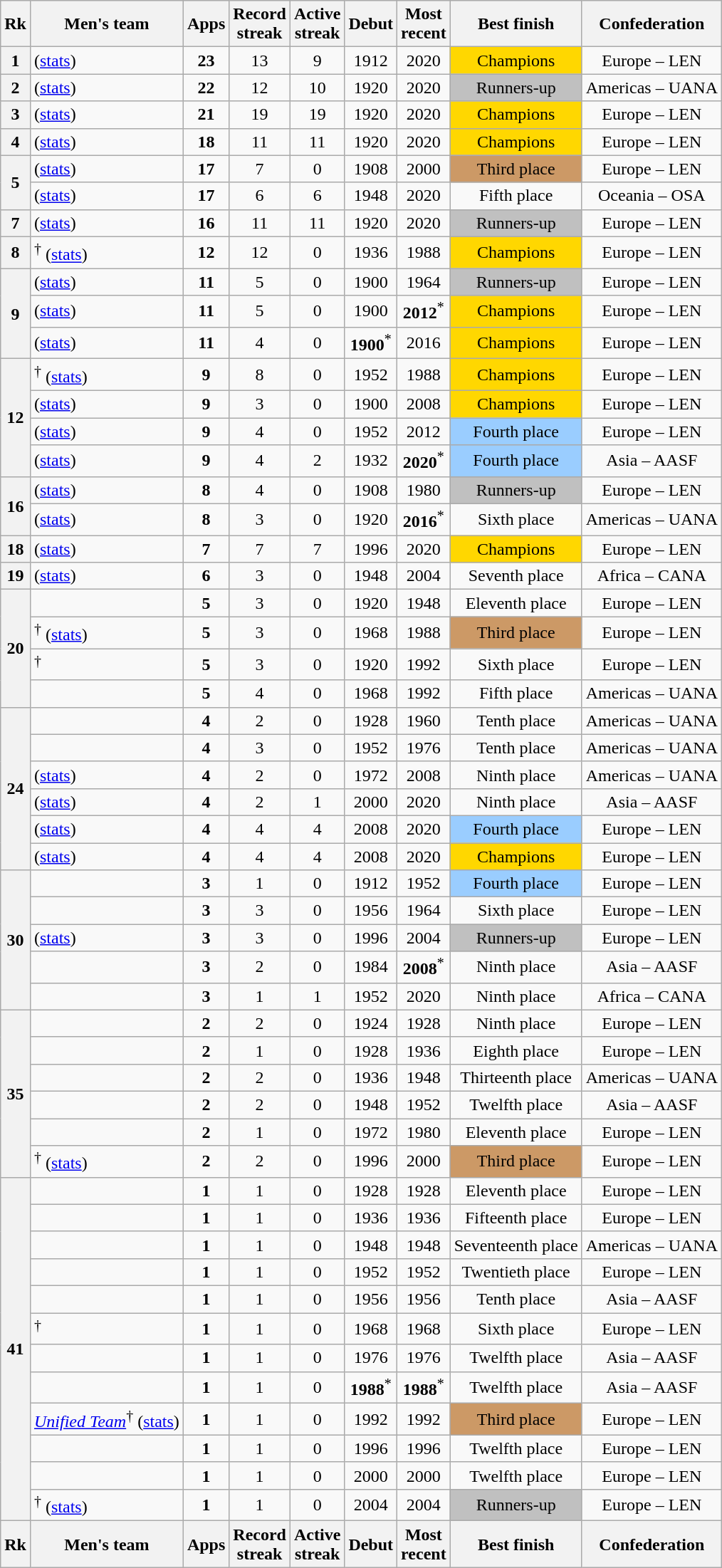<table class="wikitable sortable sticky-header" style="text-align: center; margin-left: 1em;">
<tr>
<th scope="col">Rk</th>
<th scope="col">Men's team</th>
<th scope="col">Apps</th>
<th scope="col">Record<br>streak</th>
<th scope="col">Active<br>streak</th>
<th scope="col">Debut</th>
<th scope="col">Most<br>recent</th>
<th scope="col">Best finish</th>
<th scope="col">Confederation</th>
</tr>
<tr>
<th scope="row">1</th>
<td style="text-align: left;"> (<a href='#'>stats</a>)</td>
<td><strong>23</strong></td>
<td>13</td>
<td>9</td>
<td>1912</td>
<td>2020</td>
<td style="background-color: gold;">Champions</td>
<td>Europe – LEN</td>
</tr>
<tr>
<th scope="row">2</th>
<td style="text-align: left;"> (<a href='#'>stats</a>)</td>
<td><strong>22</strong></td>
<td>12</td>
<td>10</td>
<td>1920</td>
<td>2020</td>
<td style="background-color: silver;">Runners-up</td>
<td>Americas – UANA</td>
</tr>
<tr>
<th scope="row">3</th>
<td style="text-align: left;"> (<a href='#'>stats</a>)</td>
<td><strong>21</strong></td>
<td>19</td>
<td>19</td>
<td>1920</td>
<td>2020</td>
<td style="background-color: gold;">Champions</td>
<td>Europe – LEN</td>
</tr>
<tr>
<th scope="row">4</th>
<td style="text-align: left;"> (<a href='#'>stats</a>)</td>
<td><strong>18</strong></td>
<td>11</td>
<td>11</td>
<td>1920</td>
<td>2020</td>
<td style="background-color: gold;">Champions</td>
<td>Europe – LEN</td>
</tr>
<tr>
<th scope="rowgroup" rowspan="2">5</th>
<td style="text-align: left;"> (<a href='#'>stats</a>)</td>
<td><strong>17</strong></td>
<td>7</td>
<td>0</td>
<td>1908</td>
<td>2000</td>
<td style="background-color: #cc9966;">Third place</td>
<td>Europe – LEN</td>
</tr>
<tr>
<td style="text-align: left;"> (<a href='#'>stats</a>)</td>
<td><strong>17</strong></td>
<td>6</td>
<td>6</td>
<td>1948</td>
<td>2020</td>
<td>Fifth place</td>
<td>Oceania – OSA</td>
</tr>
<tr>
<th scope="row">7</th>
<td style="text-align: left;"> (<a href='#'>stats</a>)</td>
<td><strong>16</strong></td>
<td>11</td>
<td>11</td>
<td>1920</td>
<td>2020</td>
<td style="background-color: silver;">Runners-up</td>
<td>Europe – LEN</td>
</tr>
<tr>
<th scope="row">8</th>
<td style="text-align: left;"><em></em><sup>†</sup> (<a href='#'>stats</a>)</td>
<td><strong>12</strong></td>
<td>12</td>
<td>0</td>
<td>1936</td>
<td>1988</td>
<td style="background-color: gold;">Champions</td>
<td>Europe – LEN</td>
</tr>
<tr>
<th scope="rowgroup" rowspan="3">9</th>
<td style="text-align: left;"> (<a href='#'>stats</a>)</td>
<td><strong>11</strong></td>
<td>5</td>
<td>0</td>
<td>1900</td>
<td>1964</td>
<td style="background-color: silver;">Runners-up</td>
<td>Europe – LEN</td>
</tr>
<tr>
<td style="text-align: left;"> (<a href='#'>stats</a>)</td>
<td><strong>11</strong></td>
<td>5</td>
<td>0</td>
<td>1900</td>
<td data-sort-value="2012"><strong>2012</strong><sup>*</sup></td>
<td style="background-color: gold;">Champions</td>
<td>Europe – LEN</td>
</tr>
<tr>
<td style="text-align: left;"> (<a href='#'>stats</a>)</td>
<td><strong>11</strong></td>
<td>4</td>
<td>0</td>
<td data-sort-value="1900"><strong>1900</strong><sup>*</sup></td>
<td>2016</td>
<td style="background-color: gold;">Champions</td>
<td>Europe – LEN</td>
</tr>
<tr>
<th scope="rowgroup" rowspan="4">12</th>
<td style="text-align: left;"><em></em><sup>†</sup> (<a href='#'>stats</a>)</td>
<td><strong>9</strong></td>
<td>8</td>
<td>0</td>
<td>1952</td>
<td>1988</td>
<td style="background-color: gold;">Champions</td>
<td>Europe – LEN</td>
</tr>
<tr>
<td style="text-align: left;"> (<a href='#'>stats</a>)</td>
<td><strong>9</strong></td>
<td>3</td>
<td>0</td>
<td>1900</td>
<td>2008</td>
<td style="background-color: gold;">Champions</td>
<td>Europe – LEN</td>
</tr>
<tr>
<td style="text-align: left;"> (<a href='#'>stats</a>)</td>
<td><strong>9</strong></td>
<td>4</td>
<td>0</td>
<td>1952</td>
<td>2012</td>
<td style="background-color: #9acdff;">Fourth place</td>
<td>Europe – LEN</td>
</tr>
<tr>
<td style="text-align: left;"> (<a href='#'>stats</a>)</td>
<td><strong>9</strong></td>
<td>4</td>
<td>2</td>
<td>1932</td>
<td data-sort-value="2020"><strong>2020</strong><sup>*</sup></td>
<td style="background-color: #9acdff;">Fourth place</td>
<td>Asia – AASF</td>
</tr>
<tr>
<th scope="rowgroup" rowspan="2">16</th>
<td style="text-align: left;"> (<a href='#'>stats</a>)</td>
<td><strong>8</strong></td>
<td>4</td>
<td>0</td>
<td>1908</td>
<td>1980</td>
<td style="background-color: silver;">Runners-up</td>
<td>Europe – LEN</td>
</tr>
<tr>
<td style="text-align: left;"> (<a href='#'>stats</a>)</td>
<td><strong>8</strong></td>
<td>3</td>
<td>0</td>
<td>1920</td>
<td data-sort-value="2016"><strong>2016</strong><sup>*</sup></td>
<td>Sixth place</td>
<td>Americas – UANA</td>
</tr>
<tr>
<th scope="row">18</th>
<td style="text-align: left;"> (<a href='#'>stats</a>)</td>
<td><strong>7</strong></td>
<td>7</td>
<td>7</td>
<td>1996</td>
<td>2020</td>
<td style="background-color: gold;">Champions</td>
<td>Europe – LEN</td>
</tr>
<tr>
<th scope="row">19</th>
<td style="text-align: left;"> (<a href='#'>stats</a>)</td>
<td><strong>6</strong></td>
<td>3</td>
<td>0</td>
<td>1948</td>
<td>2004</td>
<td>Seventh place</td>
<td>Africa – CANA</td>
</tr>
<tr>
<th scope="rowgroup" rowspan="4">20</th>
<td style="text-align: left;"></td>
<td><strong>5</strong></td>
<td>3</td>
<td>0</td>
<td>1920</td>
<td>1948</td>
<td>Eleventh place</td>
<td>Europe – LEN</td>
</tr>
<tr>
<td style="text-align: left;"><em></em><sup>†</sup> (<a href='#'>stats</a>)</td>
<td><strong>5</strong></td>
<td>3</td>
<td>0</td>
<td>1968</td>
<td>1988</td>
<td style="background-color: #cc9966;">Third place</td>
<td>Europe – LEN</td>
</tr>
<tr>
<td style="text-align: left;"><em></em><sup>†</sup></td>
<td><strong>5</strong></td>
<td>3</td>
<td>0</td>
<td>1920</td>
<td>1992</td>
<td>Sixth place</td>
<td>Europe – LEN</td>
</tr>
<tr>
<td style="text-align: left;"></td>
<td><strong>5</strong></td>
<td>4</td>
<td>0</td>
<td>1968</td>
<td>1992</td>
<td>Fifth place</td>
<td>Americas – UANA</td>
</tr>
<tr>
<th scope="rowgroup" rowspan="6">24</th>
<td style="text-align: left;"></td>
<td><strong>4</strong></td>
<td>2</td>
<td>0</td>
<td>1928</td>
<td>1960</td>
<td>Tenth place</td>
<td>Americas – UANA</td>
</tr>
<tr>
<td style="text-align: left;"></td>
<td><strong>4</strong></td>
<td>3</td>
<td>0</td>
<td>1952</td>
<td>1976</td>
<td>Tenth place</td>
<td>Americas – UANA</td>
</tr>
<tr>
<td style="text-align: left;"> (<a href='#'>stats</a>)</td>
<td><strong>4</strong></td>
<td>2</td>
<td>0</td>
<td>1972</td>
<td>2008</td>
<td>Ninth place</td>
<td>Americas – UANA</td>
</tr>
<tr>
<td style="text-align: left;"> (<a href='#'>stats</a>)</td>
<td><strong>4</strong></td>
<td>2</td>
<td>1</td>
<td>2000</td>
<td>2020</td>
<td>Ninth place</td>
<td>Asia – AASF</td>
</tr>
<tr>
<td style="text-align: left;"> (<a href='#'>stats</a>)</td>
<td><strong>4</strong></td>
<td>4</td>
<td>4</td>
<td>2008</td>
<td>2020</td>
<td style="background-color: #9acdff;">Fourth place</td>
<td>Europe – LEN</td>
</tr>
<tr>
<td style="text-align: left;"> (<a href='#'>stats</a>)</td>
<td><strong>4</strong></td>
<td>4</td>
<td>4</td>
<td>2008</td>
<td>2020</td>
<td style="background-color: gold;">Champions</td>
<td>Europe – LEN</td>
</tr>
<tr>
<th scope="rowgroup" rowspan="5">30</th>
<td style="text-align: left;"></td>
<td><strong>3</strong></td>
<td>1</td>
<td>0</td>
<td>1912</td>
<td>1952</td>
<td style="background-color: #9acdff;">Fourth place</td>
<td>Europe – LEN</td>
</tr>
<tr>
<td style="text-align: left;" data-sort-value="United Team of Germany"></td>
<td><strong>3</strong></td>
<td>3</td>
<td>0</td>
<td>1956</td>
<td>1964</td>
<td>Sixth place</td>
<td>Europe – LEN</td>
</tr>
<tr>
<td style="text-align: left;"> (<a href='#'>stats</a>)</td>
<td><strong>3</strong></td>
<td>3</td>
<td>0</td>
<td>1996</td>
<td>2004</td>
<td style="background-color: silver;">Runners-up</td>
<td>Europe – LEN</td>
</tr>
<tr>
<td style="text-align: left;"></td>
<td><strong>3</strong></td>
<td>2</td>
<td>0</td>
<td>1984</td>
<td data-sort-value="2008"><strong>2008</strong><sup>*</sup></td>
<td>Ninth place</td>
<td>Asia – AASF</td>
</tr>
<tr>
<td style="text-align: left;"></td>
<td><strong>3</strong></td>
<td>1</td>
<td>1</td>
<td>1952</td>
<td>2020</td>
<td>Ninth place</td>
<td>Africa – CANA</td>
</tr>
<tr>
<th scope="rowgroup" rowspan="6">35</th>
<td style="text-align: left;"></td>
<td><strong>2</strong></td>
<td>2</td>
<td>0</td>
<td>1924</td>
<td>1928</td>
<td>Ninth place</td>
<td>Europe – LEN</td>
</tr>
<tr>
<td style="text-align: left;"></td>
<td><strong>2</strong></td>
<td>1</td>
<td>0</td>
<td>1928</td>
<td>1936</td>
<td>Eighth place</td>
<td>Europe – LEN</td>
</tr>
<tr>
<td style="text-align: left;"></td>
<td><strong>2</strong></td>
<td>2</td>
<td>0</td>
<td>1936</td>
<td>1948</td>
<td>Thirteenth place</td>
<td>Americas – UANA</td>
</tr>
<tr>
<td style="text-align: left;"></td>
<td><strong>2</strong></td>
<td>2</td>
<td>0</td>
<td>1948</td>
<td>1952</td>
<td>Twelfth place</td>
<td>Asia – AASF</td>
</tr>
<tr>
<td style="text-align: left;"></td>
<td><strong>2</strong></td>
<td>1</td>
<td>0</td>
<td>1972</td>
<td>1980</td>
<td>Eleventh place</td>
<td>Europe – LEN</td>
</tr>
<tr>
<td style="text-align: left;" data-sort-value="Yugoslavia, FR"><em></em><sup>†</sup> (<a href='#'>stats</a>)</td>
<td><strong>2</strong></td>
<td>2</td>
<td>0</td>
<td>1996</td>
<td>2000</td>
<td style="background-color: #cc9966;">Third place</td>
<td>Europe – LEN</td>
</tr>
<tr>
<th scope="rowgroup" rowspan="12">41</th>
<td style="text-align: left;"></td>
<td><strong>1</strong></td>
<td>1</td>
<td>0</td>
<td>1928</td>
<td>1928</td>
<td>Eleventh place</td>
<td>Europe – LEN</td>
</tr>
<tr>
<td style="text-align: left;"></td>
<td><strong>1</strong></td>
<td>1</td>
<td>0</td>
<td>1936</td>
<td>1936</td>
<td>Fifteenth place</td>
<td>Europe – LEN</td>
</tr>
<tr>
<td style="text-align: left;"></td>
<td><strong>1</strong></td>
<td>1</td>
<td>0</td>
<td>1948</td>
<td>1948</td>
<td>Seventeenth place</td>
<td>Americas – UANA</td>
</tr>
<tr>
<td style="text-align: left;"></td>
<td><strong>1</strong></td>
<td>1</td>
<td>0</td>
<td>1952</td>
<td>1952</td>
<td>Twentieth place</td>
<td>Europe – LEN</td>
</tr>
<tr>
<td style="text-align: left;"></td>
<td><strong>1</strong></td>
<td>1</td>
<td>0</td>
<td>1956</td>
<td>1956</td>
<td>Tenth place</td>
<td>Asia – AASF</td>
</tr>
<tr>
<td style="text-align: left;"><em></em><sup>†</sup></td>
<td><strong>1</strong></td>
<td>1</td>
<td>0</td>
<td>1968</td>
<td>1968</td>
<td>Sixth place</td>
<td>Europe – LEN</td>
</tr>
<tr>
<td style="text-align: left;"></td>
<td><strong>1</strong></td>
<td>1</td>
<td>0</td>
<td>1976</td>
<td>1976</td>
<td>Twelfth place</td>
<td>Asia – AASF</td>
</tr>
<tr>
<td style="text-align: left;"></td>
<td><strong>1</strong></td>
<td>1</td>
<td>0</td>
<td data-sort-value="1988"><strong>1988</strong><sup>*</sup></td>
<td data-sort-value="1988"><strong>1988</strong><sup>*</sup></td>
<td>Twelfth place</td>
<td>Asia – AASF</td>
</tr>
<tr>
<td style="text-align: left;" data-sort-value="Unified Team"><em> <a href='#'>Unified Team</a></em><sup>†</sup> (<a href='#'>stats</a>)</td>
<td><strong>1</strong></td>
<td>1</td>
<td>0</td>
<td>1992</td>
<td>1992</td>
<td style="background-color: #cc9966;">Third place</td>
<td>Europe – LEN</td>
</tr>
<tr>
<td style="text-align: left;"></td>
<td><strong>1</strong></td>
<td>1</td>
<td>0</td>
<td>1996</td>
<td>1996</td>
<td>Twelfth place</td>
<td>Europe – LEN</td>
</tr>
<tr>
<td style="text-align: left;"></td>
<td><strong>1</strong></td>
<td>1</td>
<td>0</td>
<td>2000</td>
<td>2000</td>
<td>Twelfth place</td>
<td>Europe – LEN</td>
</tr>
<tr>
<td style="text-align: left;"><em></em><sup>†</sup> (<a href='#'>stats</a>)</td>
<td><strong>1</strong></td>
<td>1</td>
<td>0</td>
<td>2004</td>
<td>2004</td>
<td style="background-color: silver;">Runners-up</td>
<td>Europe – LEN</td>
</tr>
<tr class="sortbottom">
<th>Rk</th>
<th>Men's team</th>
<th>Apps</th>
<th>Record<br>streak</th>
<th>Active<br>streak</th>
<th>Debut</th>
<th>Most<br>recent</th>
<th>Best finish</th>
<th>Confederation</th>
</tr>
</table>
